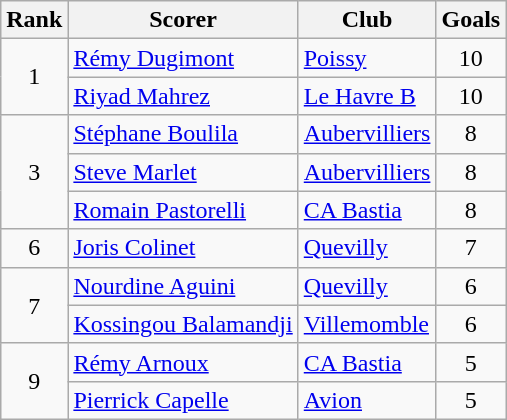<table class="wikitable" style="float:left; margin-right:1em">
<tr>
<th>Rank</th>
<th>Scorer</th>
<th>Club</th>
<th>Goals</th>
</tr>
<tr>
<td rowspan="2" align="center">1</td>
<td> <a href='#'>Rémy Dugimont</a></td>
<td><a href='#'>Poissy</a></td>
<td align="center">10</td>
</tr>
<tr>
<td> <a href='#'>Riyad Mahrez</a></td>
<td><a href='#'>Le Havre B</a></td>
<td align="center">10</td>
</tr>
<tr>
<td rowspan="3" align="center">3</td>
<td> <a href='#'>Stéphane Boulila</a></td>
<td><a href='#'>Aubervilliers</a></td>
<td align="center">8</td>
</tr>
<tr>
<td> <a href='#'>Steve Marlet</a></td>
<td><a href='#'>Aubervilliers</a></td>
<td align="center">8</td>
</tr>
<tr>
<td> <a href='#'>Romain Pastorelli</a></td>
<td><a href='#'>CA Bastia</a></td>
<td align="center">8</td>
</tr>
<tr>
<td rowspan="1" align="center">6</td>
<td> <a href='#'>Joris Colinet</a></td>
<td><a href='#'>Quevilly</a></td>
<td align="center">7</td>
</tr>
<tr>
<td rowspan="2" align="center">7</td>
<td> <a href='#'>Nourdine Aguini</a></td>
<td><a href='#'>Quevilly</a></td>
<td align="center">6</td>
</tr>
<tr>
<td> <a href='#'>Kossingou Balamandji</a></td>
<td><a href='#'>Villemomble</a></td>
<td align="center">6</td>
</tr>
<tr>
<td rowspan="2" align="center">9</td>
<td> <a href='#'>Rémy Arnoux</a></td>
<td><a href='#'>CA Bastia</a></td>
<td align="center">5</td>
</tr>
<tr>
<td> <a href='#'>Pierrick Capelle</a></td>
<td><a href='#'>Avion</a></td>
<td align="center">5</td>
</tr>
</table>
